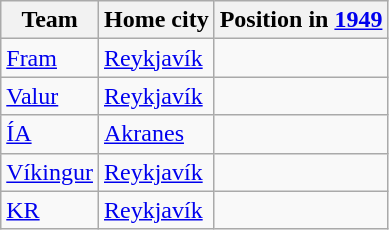<table class="wikitable sortable">
<tr>
<th>Team</th>
<th>Home city</th>
<th>Position in  <a href='#'>1949</a></th>
</tr>
<tr>
<td><a href='#'>Fram</a></td>
<td><a href='#'>Reykjavík</a></td>
<td></td>
</tr>
<tr>
<td><a href='#'>Valur</a></td>
<td><a href='#'>Reykjavík</a></td>
<td></td>
</tr>
<tr>
<td><a href='#'>ÍA</a></td>
<td><a href='#'>Akranes</a></td>
<td></td>
</tr>
<tr>
<td><a href='#'>Víkingur</a></td>
<td><a href='#'>Reykjavík</a></td>
<td></td>
</tr>
<tr>
<td><a href='#'>KR</a></td>
<td><a href='#'>Reykjavík</a></td>
<td></td>
</tr>
</table>
